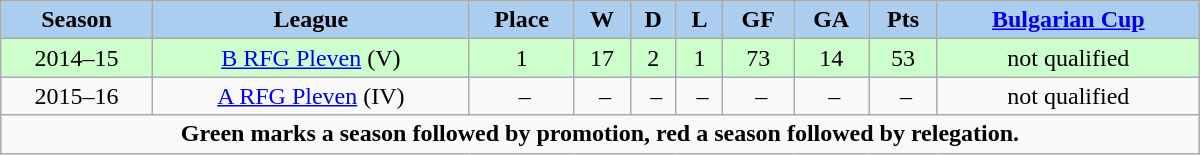<table class="wikitable" width="800px">
<tr>
<th style="background:#ABCDEF;">Season</th>
<th style="background:#ABCDEF;">League</th>
<th style="background:#ABCDEF;">Place</th>
<th style="background:#ABCDEF;">W</th>
<th style="background:#ABCDEF;">D</th>
<th style="background:#ABCDEF;">L</th>
<th style="background:#ABCDEF;">GF</th>
<th style="background:#ABCDEF;">GA</th>
<th style="background:#ABCDEF;">Pts</th>
<th style="background:#ABCDEF;"><a href='#'>Bulgarian Cup</a></th>
</tr>
<tr align="center" style="background:#ccffcc;">
<td>2014–15</td>
<td><a href='#'>B RFG Pleven</a> (V)</td>
<td>1</td>
<td>17</td>
<td>2</td>
<td>1</td>
<td>73</td>
<td>14</td>
<td>53</td>
<td>not qualified</td>
</tr>
<tr align="center">
<td>2015–16</td>
<td><a href='#'>A RFG Pleven</a> (IV)</td>
<td> –</td>
<td> –</td>
<td> –</td>
<td> –</td>
<td> –</td>
<td> –</td>
<td> –</td>
<td>not qualified</td>
</tr>
<tr>
<td colspan="12" align="center"><strong>Green marks a season followed by promotion, red a season followed by relegation.</strong></td>
</tr>
</table>
